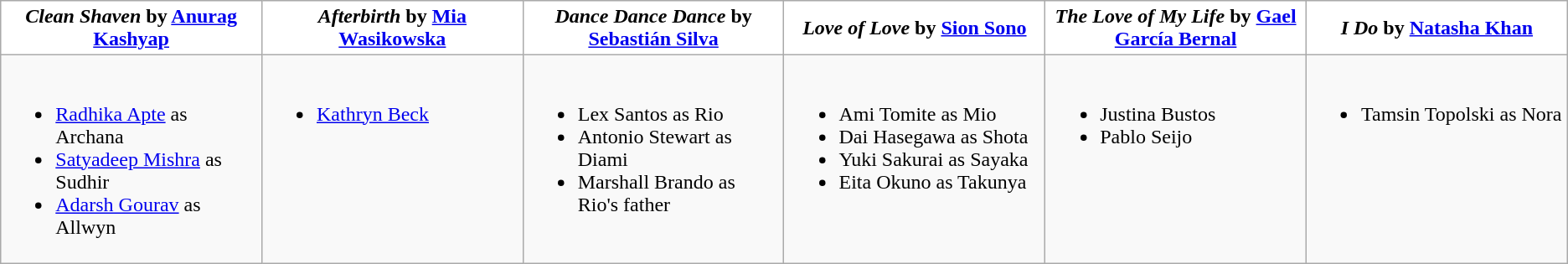<table class=wikitable>
<tr>
<th style="background:#ffffff; width:16.66%"><em>Clean Shaven</em> by <a href='#'>Anurag Kashyap</a></th>
<th style="background:#ffffff; width:16.66%"><em>Afterbirth</em> by <a href='#'>Mia Wasikowska</a></th>
<th style="background:#ffffff; width:16.66%"><em>Dance Dance Dance</em> by <a href='#'>Sebastián Silva</a></th>
<th style="background:#ffffff; width:16.66%"><em>Love of Love</em> by <a href='#'>Sion Sono</a></th>
<th style="background:#ffffff; width:16.66%"><em>The Love of My Life</em> by <a href='#'>Gael García Bernal</a></th>
<th style="background:#ffffff; width:16.66%"><em>I Do</em> by <a href='#'>Natasha Khan</a></th>
</tr>
<tr>
<td valign="top"><br><ul><li><a href='#'>Radhika Apte</a> as Archana</li><li><a href='#'>Satyadeep Mishra</a> as Sudhir</li><li><a href='#'>Adarsh Gourav</a> as Allwyn</li></ul></td>
<td valign="top"><br><ul><li><a href='#'>Kathryn Beck</a></li></ul></td>
<td valign="top"><br><ul><li>Lex Santos as Rio</li><li>Antonio Stewart as Diami</li><li>Marshall Brando as Rio's father</li></ul></td>
<td valign="top"><br><ul><li>Ami Tomite as Mio</li><li>Dai Hasegawa as Shota</li><li>Yuki Sakurai as Sayaka</li><li>Eita Okuno as Takunya</li></ul></td>
<td valign="top"><br><ul><li>Justina Bustos</li><li>Pablo Seijo</li></ul></td>
<td valign="top"><br><ul><li>Tamsin Topolski as Nora</li></ul></td>
</tr>
</table>
